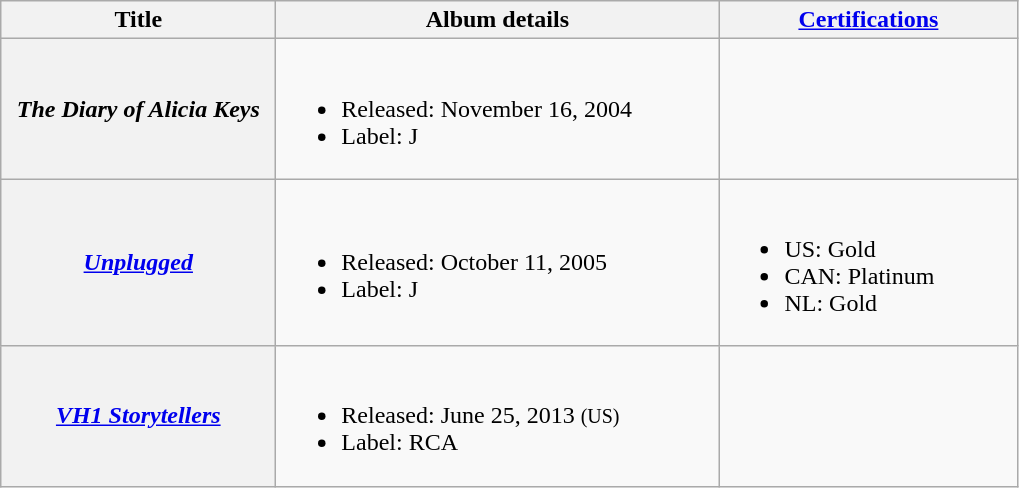<table class="wikitable plainrowheaders">
<tr>
<th scope="col" style="width:11em;">Title</th>
<th scope="col" style="width:18em;">Album details</th>
<th scope="col" style="width:12em;"><a href='#'>Certifications</a></th>
</tr>
<tr>
<th scope="row"><em>The Diary of Alicia Keys</em></th>
<td><br><ul><li>Released: November 16, 2004</li><li>Label: J</li></ul></td>
<td></td>
</tr>
<tr>
<th scope="row"><em><a href='#'>Unplugged</a></em></th>
<td><br><ul><li>Released: October 11, 2005</li><li>Label: J</li></ul></td>
<td><br><ul><li>US: Gold</li><li>CAN: Platinum</li><li>NL: Gold</li></ul></td>
</tr>
<tr>
<th scope="row"><em><a href='#'>VH1 Storytellers</a></em></th>
<td><br><ul><li>Released: June 25, 2013 <small>(US)</small></li><li>Label: RCA</li></ul></td>
<td></td>
</tr>
</table>
